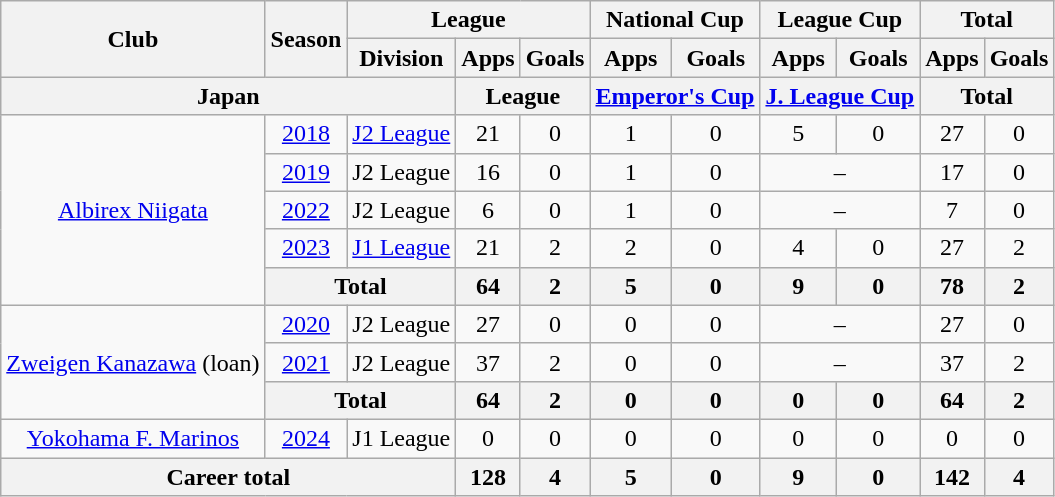<table class="wikitable" style="text-align:center">
<tr>
<th rowspan=2>Club</th>
<th rowspan=2>Season</th>
<th colspan=3>League</th>
<th colspan=2>National Cup</th>
<th colspan=2>League Cup</th>
<th colspan=2>Total</th>
</tr>
<tr>
<th>Division</th>
<th>Apps</th>
<th>Goals</th>
<th>Apps</th>
<th>Goals</th>
<th>Apps</th>
<th>Goals</th>
<th>Apps</th>
<th>Goals</th>
</tr>
<tr>
<th colspan=3>Japan</th>
<th colspan=2>League</th>
<th colspan=2><a href='#'>Emperor's Cup</a></th>
<th colspan=2><a href='#'>J. League Cup</a></th>
<th colspan=2>Total</th>
</tr>
<tr>
<td rowspan="5"><a href='#'>Albirex Niigata</a></td>
<td><a href='#'>2018</a></td>
<td><a href='#'>J2 League</a></td>
<td>21</td>
<td>0</td>
<td>1</td>
<td>0</td>
<td>5</td>
<td>0</td>
<td>27</td>
<td>0</td>
</tr>
<tr>
<td><a href='#'>2019</a></td>
<td>J2 League</td>
<td>16</td>
<td>0</td>
<td>1</td>
<td>0</td>
<td colspan="2">–</td>
<td>17</td>
<td>0</td>
</tr>
<tr>
<td><a href='#'>2022</a></td>
<td>J2 League</td>
<td>6</td>
<td>0</td>
<td>1</td>
<td>0</td>
<td colspan="2">–</td>
<td>7</td>
<td>0</td>
</tr>
<tr>
<td><a href='#'>2023</a></td>
<td><a href='#'>J1 League</a></td>
<td>21</td>
<td>2</td>
<td>2</td>
<td>0</td>
<td>4</td>
<td>0</td>
<td>27</td>
<td>2</td>
</tr>
<tr>
<th colspan="2">Total</th>
<th>64</th>
<th>2</th>
<th>5</th>
<th>0</th>
<th>9</th>
<th>0</th>
<th>78</th>
<th>2</th>
</tr>
<tr>
<td rowspan="3"><a href='#'>Zweigen Kanazawa</a> (loan)</td>
<td><a href='#'>2020</a></td>
<td>J2 League</td>
<td>27</td>
<td>0</td>
<td>0</td>
<td>0</td>
<td colspan="2">–</td>
<td>27</td>
<td>0</td>
</tr>
<tr>
<td><a href='#'>2021</a></td>
<td>J2 League</td>
<td>37</td>
<td>2</td>
<td>0</td>
<td>0</td>
<td colspan="2">–</td>
<td>37</td>
<td>2</td>
</tr>
<tr>
<th colspan="2">Total</th>
<th>64</th>
<th>2</th>
<th>0</th>
<th>0</th>
<th>0</th>
<th>0</th>
<th>64</th>
<th>2</th>
</tr>
<tr>
<td><a href='#'>Yokohama F. Marinos</a></td>
<td><a href='#'>2024</a></td>
<td>J1 League</td>
<td>0</td>
<td>0</td>
<td>0</td>
<td>0</td>
<td>0</td>
<td>0</td>
<td>0</td>
<td>0</td>
</tr>
<tr>
<th colspan=3>Career total</th>
<th>128</th>
<th>4</th>
<th>5</th>
<th>0</th>
<th>9</th>
<th>0</th>
<th>142</th>
<th>4</th>
</tr>
</table>
